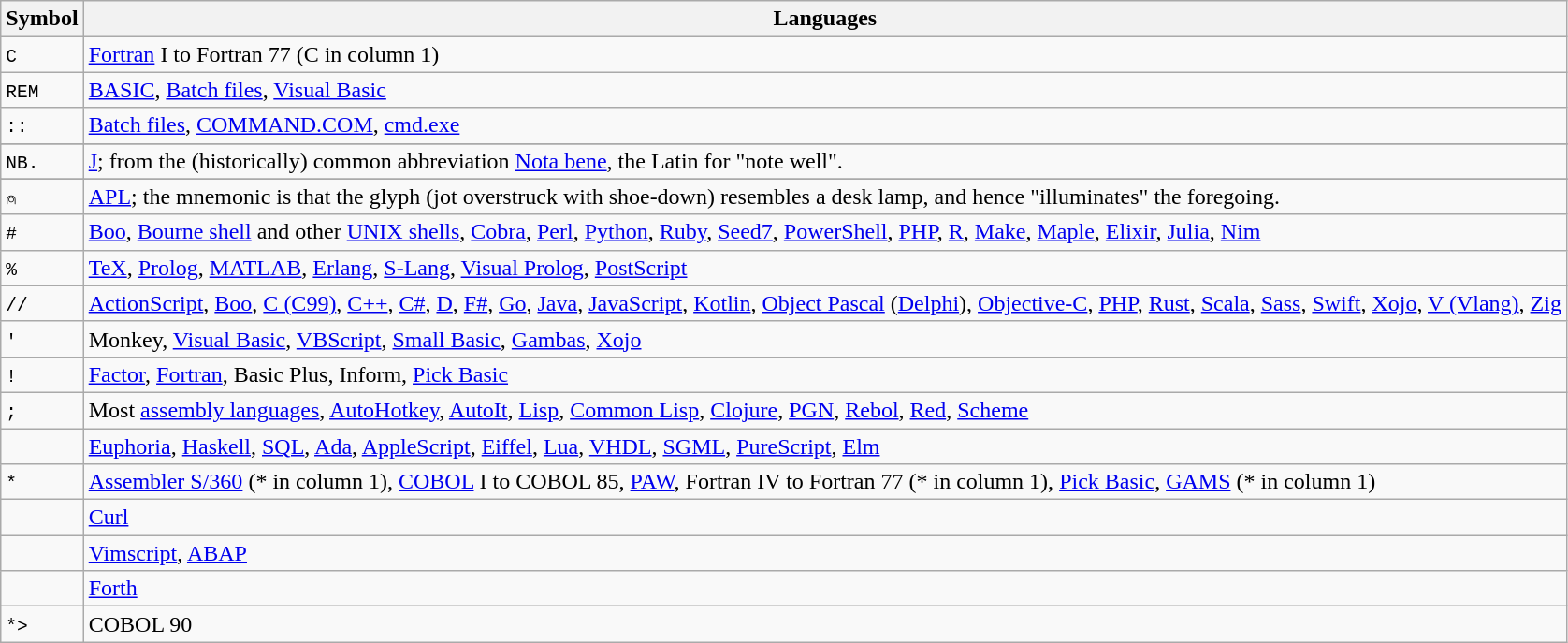<table class="wikitable">
<tr>
<th>Symbol</th>
<th>Languages</th>
</tr>
<tr>
<td><code>C</code></td>
<td><a href='#'>Fortran</a> I to Fortran 77 (C in column 1)</td>
</tr>
<tr>
<td><code>REM</code></td>
<td><a href='#'>BASIC</a>, <a href='#'>Batch files</a>, <a href='#'>Visual Basic</a></td>
</tr>
<tr>
<td><code>::</code></td>
<td><a href='#'>Batch files</a>, <a href='#'>COMMAND.COM</a>, <a href='#'>cmd.exe</a></td>
</tr>
<tr>
</tr>
<tr>
<td><code>NB.</code></td>
<td><a href='#'>J</a>; from the (historically) common abbreviation <a href='#'>Nota bene</a>, the Latin for "note well".</td>
</tr>
<tr>
</tr>
<tr>
<td><code>⍝</code></td>
<td><a href='#'>APL</a>; the mnemonic is that the glyph (jot overstruck with shoe-down) resembles a desk lamp, and hence "illuminates" the foregoing.</td>
</tr>
<tr>
<td><code>#</code></td>
<td><a href='#'>Boo</a>, <a href='#'>Bourne shell</a> and other <a href='#'>UNIX shells</a>, <a href='#'>Cobra</a>, <a href='#'>Perl</a>, <a href='#'>Python</a>, <a href='#'>Ruby</a>, <a href='#'>Seed7</a>, <a href='#'>PowerShell</a>, <a href='#'>PHP</a>, <a href='#'>R</a>, <a href='#'>Make</a>, <a href='#'>Maple</a>, <a href='#'>Elixir</a>, <a href='#'>Julia</a>, <a href='#'>Nim</a></td>
</tr>
<tr>
<td><code>%</code></td>
<td><a href='#'>TeX</a>, <a href='#'>Prolog</a>, <a href='#'>MATLAB</a>, <a href='#'>Erlang</a>, <a href='#'>S-Lang</a>, <a href='#'>Visual Prolog</a>, <a href='#'>PostScript</a></td>
</tr>
<tr>
<td><code>//</code></td>
<td><a href='#'>ActionScript</a>, <a href='#'>Boo</a>, <a href='#'>C (C99)</a>, <a href='#'>C++</a>, <a href='#'>C#</a>, <a href='#'>D</a>, <a href='#'>F#</a>, <a href='#'>Go</a>, <a href='#'>Java</a>, <a href='#'>JavaScript</a>, <a href='#'>Kotlin</a>, <a href='#'>Object Pascal</a> (<a href='#'>Delphi</a>), <a href='#'>Objective-C</a>, <a href='#'>PHP</a>, <a href='#'>Rust</a>, <a href='#'>Scala</a>, <a href='#'>Sass</a>, <a href='#'>Swift</a>, <a href='#'>Xojo</a>, <a href='#'>V (Vlang)</a>, <a href='#'>Zig</a></td>
</tr>
<tr>
<td><code>'</code></td>
<td>Monkey, <a href='#'>Visual Basic</a>, <a href='#'>VBScript</a>, <a href='#'>Small Basic</a>, <a href='#'>Gambas</a>, <a href='#'>Xojo</a></td>
</tr>
<tr>
<td><code>!</code></td>
<td><a href='#'>Factor</a>, <a href='#'>Fortran</a>, Basic Plus, Inform, <a href='#'>Pick Basic</a></td>
</tr>
<tr>
<td><code>;</code></td>
<td>Most <a href='#'>assembly languages</a>, <a href='#'>AutoHotkey</a>, <a href='#'>AutoIt</a>, <a href='#'>Lisp</a>, <a href='#'>Common Lisp</a>, <a href='#'>Clojure</a>, <a href='#'>PGN</a>, <a href='#'>Rebol</a>, <a href='#'>Red</a>, <a href='#'>Scheme</a></td>
</tr>
<tr>
<td><code></code></td>
<td><a href='#'>Euphoria</a>, <a href='#'>Haskell</a>, <a href='#'>SQL</a>, <a href='#'>Ada</a>, <a href='#'>AppleScript</a>, <a href='#'>Eiffel</a>, <a href='#'>Lua</a>, <a href='#'>VHDL</a>, <a href='#'>SGML</a>, <a href='#'>PureScript</a>, <a href='#'>Elm</a></td>
</tr>
<tr>
<td><code>*</code></td>
<td><a href='#'>Assembler S/360</a> (* in column 1), <a href='#'>COBOL</a> I to COBOL 85, <a href='#'>PAW</a>, Fortran IV to Fortran 77 (* in column 1), <a href='#'>Pick Basic</a>, <a href='#'>GAMS</a> (* in column 1)</td>
</tr>
<tr>
<td><code></code></td>
<td><a href='#'>Curl</a></td>
</tr>
<tr>
<td><code></code></td>
<td><a href='#'>Vimscript</a>, <a href='#'>ABAP</a></td>
</tr>
<tr>
<td><code></code></td>
<td><a href='#'>Forth</a></td>
</tr>
<tr>
<td><code>*></code></td>
<td>COBOL 90</td>
</tr>
</table>
